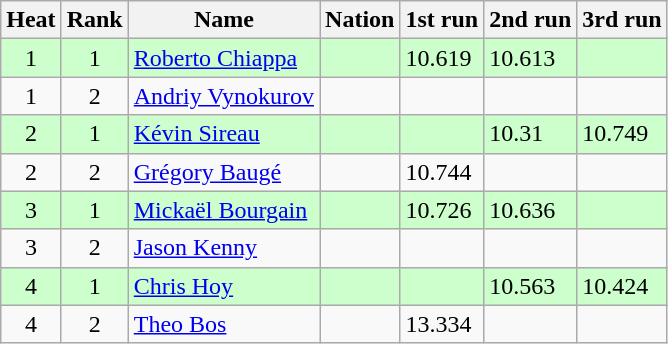<table class=wikitable sortable style=text-align:center>
<tr>
<th>Heat</th>
<th>Rank</th>
<th>Name</th>
<th>Nation</th>
<th>1st run</th>
<th>2nd run</th>
<th>3rd run</th>
</tr>
<tr style="background: #ccffcc;">
<td>1</td>
<td>1</td>
<td align=left><a href='#'>Roberto Chiappa</a></td>
<td align=left></td>
<td align=left>10.619</td>
<td align=left>10.613</td>
<td align=left></td>
</tr>
<tr>
<td>1</td>
<td>2</td>
<td align=left><a href='#'>Andriy Vynokurov</a></td>
<td align=left></td>
<td align=left></td>
<td align=left></td>
<td align=left></td>
</tr>
<tr style="background: #ccffcc;">
<td>2</td>
<td>1</td>
<td align=left><a href='#'>Kévin Sireau</a></td>
<td align=left></td>
<td align=left></td>
<td align=left>10.31</td>
<td align=left>10.749</td>
</tr>
<tr>
<td>2</td>
<td>2</td>
<td align=left><a href='#'>Grégory Baugé</a></td>
<td align=left></td>
<td align=left>10.744</td>
<td align=left></td>
<td align=left></td>
</tr>
<tr style="background: #ccffcc;">
<td>3</td>
<td>1</td>
<td align=left><a href='#'>Mickaël Bourgain</a></td>
<td align=left></td>
<td align=left>10.726</td>
<td align=left>10.636</td>
<td align=left></td>
</tr>
<tr>
<td>3</td>
<td>2</td>
<td align=left><a href='#'>Jason Kenny</a></td>
<td align=left></td>
<td align=left></td>
<td align=left></td>
<td align=left></td>
</tr>
<tr style="background: #ccffcc;">
<td>4</td>
<td>1</td>
<td align=left><a href='#'>Chris Hoy</a></td>
<td align=left></td>
<td align=left></td>
<td align=left>10.563</td>
<td align=left>10.424</td>
</tr>
<tr>
<td>4</td>
<td>2</td>
<td align=left><a href='#'>Theo Bos</a></td>
<td align=left></td>
<td align=left>13.334</td>
<td align=left></td>
<td align=left></td>
</tr>
</table>
